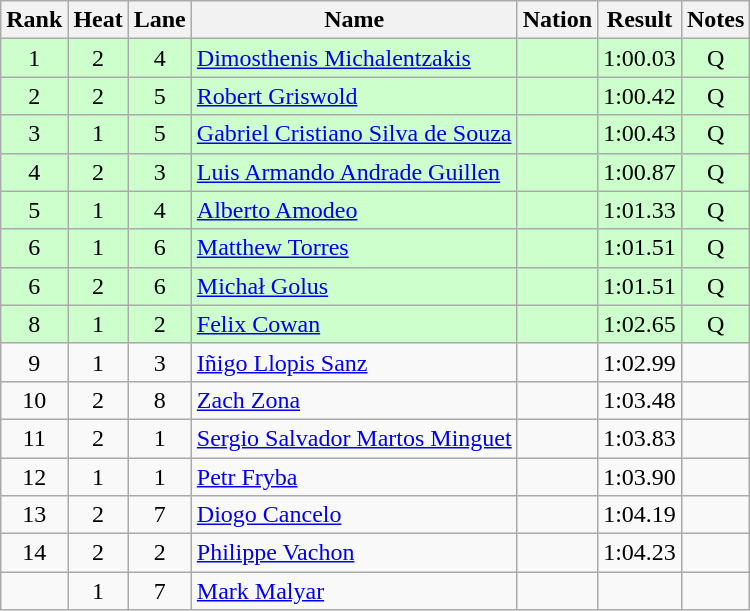<table class="wikitable sortable" style="text-align:center">
<tr>
<th>Rank</th>
<th>Heat</th>
<th>Lane</th>
<th>Name</th>
<th>Nation</th>
<th>Result</th>
<th>Notes</th>
</tr>
<tr bgcolor=ccffcc>
<td>1</td>
<td>2</td>
<td>4</td>
<td align=left><a href='#'>Dimosthenis Michalentzakis</a></td>
<td align=left></td>
<td>1:00.03</td>
<td>Q</td>
</tr>
<tr bgcolor=ccffcc>
<td>2</td>
<td>2</td>
<td>5</td>
<td align=left><a href='#'>Robert Griswold</a></td>
<td align=left></td>
<td>1:00.42</td>
<td>Q</td>
</tr>
<tr bgcolor=ccffcc>
<td>3</td>
<td>1</td>
<td>5</td>
<td align=left><a href='#'>Gabriel Cristiano Silva de Souza</a></td>
<td align=left></td>
<td>1:00.43</td>
<td>Q</td>
</tr>
<tr bgcolor=ccffcc>
<td>4</td>
<td>2</td>
<td>3</td>
<td align=left><a href='#'>Luis Armando Andrade Guillen</a></td>
<td align=left></td>
<td>1:00.87</td>
<td>Q</td>
</tr>
<tr bgcolor=ccffcc>
<td>5</td>
<td>1</td>
<td>4</td>
<td align=left><a href='#'>Alberto Amodeo</a></td>
<td align=left></td>
<td>1:01.33</td>
<td>Q</td>
</tr>
<tr bgcolor=ccffcc>
<td>6</td>
<td>1</td>
<td>6</td>
<td align=left><a href='#'>Matthew Torres</a></td>
<td align=left></td>
<td>1:01.51</td>
<td>Q</td>
</tr>
<tr bgcolor=ccffcc>
<td>6</td>
<td>2</td>
<td>6</td>
<td align=left><a href='#'>Michał Golus</a></td>
<td align=left></td>
<td>1:01.51</td>
<td>Q</td>
</tr>
<tr bgcolor=ccffcc>
<td>8</td>
<td>1</td>
<td>2</td>
<td align=left><a href='#'>Felix Cowan</a></td>
<td align=left></td>
<td>1:02.65</td>
<td>Q</td>
</tr>
<tr>
<td>9</td>
<td>1</td>
<td>3</td>
<td align=left><a href='#'>Iñigo Llopis Sanz</a></td>
<td align=left></td>
<td>1:02.99</td>
<td></td>
</tr>
<tr>
<td>10</td>
<td>2</td>
<td>8</td>
<td align=left><a href='#'>Zach Zona</a></td>
<td align=left></td>
<td>1:03.48</td>
<td></td>
</tr>
<tr>
<td>11</td>
<td>2</td>
<td>1</td>
<td align=left><a href='#'>Sergio Salvador Martos Minguet</a></td>
<td align=left></td>
<td>1:03.83</td>
<td></td>
</tr>
<tr>
<td>12</td>
<td>1</td>
<td>1</td>
<td align=left><a href='#'>Petr Fryba</a></td>
<td align=left></td>
<td>1:03.90</td>
<td></td>
</tr>
<tr>
<td>13</td>
<td>2</td>
<td>7</td>
<td align=left><a href='#'>Diogo Cancelo</a></td>
<td align=left></td>
<td>1:04.19</td>
<td></td>
</tr>
<tr>
<td>14</td>
<td>2</td>
<td>2</td>
<td align=left><a href='#'>Philippe Vachon</a></td>
<td align=left></td>
<td>1:04.23</td>
<td></td>
</tr>
<tr>
<td></td>
<td>1</td>
<td>7</td>
<td align=left><a href='#'>Mark Malyar</a></td>
<td align=left></td>
<td data-sort-value=9:99.99></td>
<td></td>
</tr>
</table>
